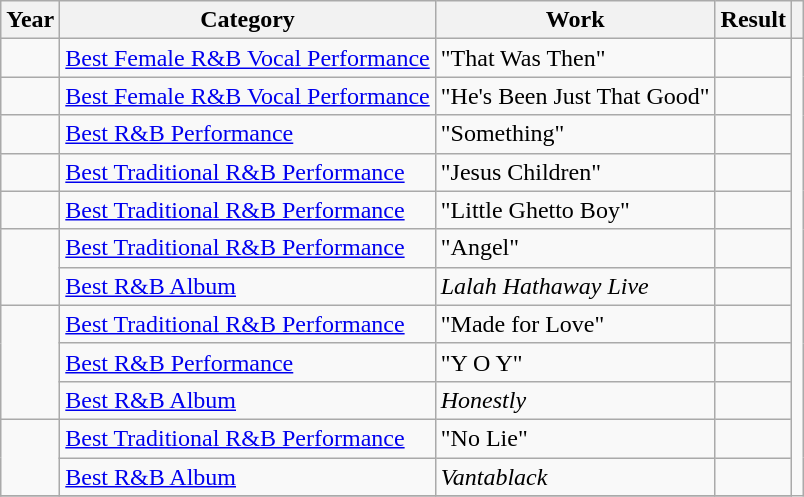<table class="wikitable sortable plainrowheaders">
<tr>
<th scope="col">Year</th>
<th scope="col">Category</th>
<th scope="col">Work</th>
<th scope="col">Result</th>
<th scope="col" class="unsortable"></th>
</tr>
<tr>
<td></td>
<td><a href='#'>Best Female R&B Vocal Performance</a></td>
<td>"That Was Then"</td>
<td></td>
<td rowspan="14"></td>
</tr>
<tr>
<td></td>
<td><a href='#'>Best Female R&B Vocal Performance</a></td>
<td>"He's Been Just That Good"</td>
<td></td>
</tr>
<tr>
<td></td>
<td><a href='#'>Best R&B Performance</a></td>
<td>"Something"</td>
<td></td>
</tr>
<tr>
<td></td>
<td><a href='#'>Best Traditional R&B Performance</a></td>
<td>"Jesus Children"</td>
<td></td>
</tr>
<tr>
<td></td>
<td><a href='#'>Best Traditional R&B Performance</a></td>
<td>"Little Ghetto Boy"</td>
<td></td>
</tr>
<tr>
<td rowspan="2"></td>
<td><a href='#'>Best Traditional R&B Performance</a></td>
<td>"Angel"</td>
<td></td>
</tr>
<tr>
<td><a href='#'>Best R&B Album</a></td>
<td><em>Lalah Hathaway Live</em></td>
<td></td>
</tr>
<tr>
<td rowspan="3"></td>
<td><a href='#'>Best Traditional R&B Performance</a></td>
<td>"Made for Love"</td>
<td></td>
</tr>
<tr>
<td><a href='#'>Best R&B Performance</a></td>
<td>"Y O Y"</td>
<td></td>
</tr>
<tr>
<td><a href='#'>Best R&B Album</a></td>
<td><em>Honestly</em></td>
<td></td>
</tr>
<tr>
<td rowspan="2"></td>
<td><a href='#'>Best Traditional R&B Performance</a></td>
<td>"No Lie"</td>
<td></td>
</tr>
<tr>
<td><a href='#'>Best R&B Album</a></td>
<td><em>Vantablack</em></td>
<td></td>
</tr>
<tr>
</tr>
</table>
